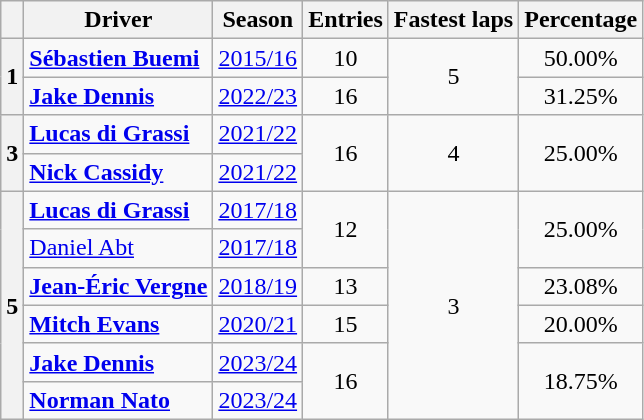<table class="wikitable" style="text-align:center">
<tr>
<th></th>
<th>Driver</th>
<th>Season</th>
<th>Entries</th>
<th>Fastest laps</th>
<th>Percentage</th>
</tr>
<tr>
<th rowspan=2>1</th>
<td align=left> <strong><a href='#'>Sébastien Buemi</a></strong></td>
<td><a href='#'>2015/16</a></td>
<td>10</td>
<td rowspan=2>5</td>
<td>50.00%</td>
</tr>
<tr>
<td align=left> <strong><a href='#'>Jake Dennis</a></strong></td>
<td><a href='#'>2022/23</a></td>
<td>16</td>
<td>31.25%</td>
</tr>
<tr>
<th rowspan=2>3</th>
<td align=left> <strong><a href='#'>Lucas di Grassi</a></strong></td>
<td><a href='#'>2021/22</a></td>
<td rowspan=2>16</td>
<td rowspan=2>4</td>
<td rowspan=2>25.00%</td>
</tr>
<tr>
<td align=left> <strong><a href='#'>Nick Cassidy</a></strong></td>
<td><a href='#'>2021/22</a></td>
</tr>
<tr>
<th rowspan=6>5</th>
<td align=left> <strong><a href='#'>Lucas di Grassi</a></strong></td>
<td><a href='#'>2017/18</a></td>
<td rowspan=2>12</td>
<td rowspan=6>3</td>
<td rowspan=2>25.00%</td>
</tr>
<tr>
<td align=left> <a href='#'>Daniel Abt</a></td>
<td><a href='#'>2017/18</a></td>
</tr>
<tr>
<td align=left> <strong><a href='#'>Jean-Éric Vergne</a></strong></td>
<td><a href='#'>2018/19</a></td>
<td>13</td>
<td>23.08%</td>
</tr>
<tr>
<td align=left> <strong><a href='#'>Mitch Evans</a></strong></td>
<td><a href='#'>2020/21</a></td>
<td>15</td>
<td>20.00%</td>
</tr>
<tr>
<td align=left> <strong><a href='#'>Jake Dennis</a></strong></td>
<td><a href='#'>2023/24</a></td>
<td rowspan=2>16</td>
<td rowspan=2>18.75%</td>
</tr>
<tr>
<td align=left> <strong><a href='#'>Norman Nato</a></strong></td>
<td><a href='#'>2023/24</a></td>
</tr>
</table>
